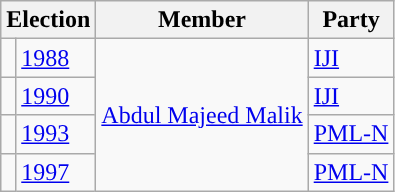<table class="wikitable">
<tr>
<th colspan="2">Election</th>
<th>Member</th>
<th>Party</th>
</tr>
<tr>
<td style="background-color: "></td>
<td><a href='#'>1988</a></td>
<td rowspan="4"><a href='#'>Abdul Majeed Malik</a></td>
<td><a href='#'>IJI</a></td>
</tr>
<tr>
<td style="background-color: "></td>
<td><a href='#'>1990</a></td>
<td><a href='#'>IJI</a></td>
</tr>
<tr>
<td style="background-color: "></td>
<td><a href='#'>1993</a></td>
<td><a href='#'>PML-N</a></td>
</tr>
<tr>
<td style="background-color: "></td>
<td><a href='#'>1997</a></td>
<td><a href='#'>PML-N</a></td>
</tr>
</table>
